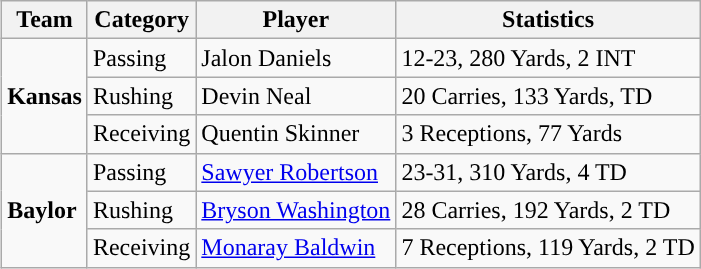<table class="wikitable" style="float: right;">
<tr>
<th>Team</th>
<th>Category</th>
<th>Player</th>
<th>Statistics</th>
</tr>
<tr>
<td rowspan=3><strong>Kansas</strong></td>
<td>Passing</td>
<td>Jalon Daniels</td>
<td>12-23, 280 Yards, 2 INT</td>
</tr>
<tr>
<td>Rushing</td>
<td>Devin Neal</td>
<td>20 Carries, 133 Yards, TD</td>
</tr>
<tr>
<td>Receiving</td>
<td>Quentin Skinner</td>
<td>3 Receptions, 77 Yards</td>
</tr>
<tr>
<td rowspan=3><strong>Baylor</strong></td>
<td>Passing</td>
<td><a href='#'>Sawyer Robertson</a></td>
<td>23-31, 310 Yards, 4 TD</td>
</tr>
<tr>
<td>Rushing</td>
<td><a href='#'>Bryson Washington</a></td>
<td>28 Carries, 192 Yards, 2 TD</td>
</tr>
<tr>
<td>Receiving</td>
<td><a href='#'>Monaray Baldwin</a></td>
<td>7 Receptions, 119 Yards, 2 TD</td>
</tr>
</table>
